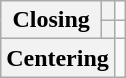<table class="wikitable" style="margin: auto; text-align: center;">
<tr>
<th rowspan="2">Closing</th>
<th></th>
<td>       </td>
</tr>
<tr>
<th></th>
<td>       </td>
</tr>
<tr>
<th colspan="2">Centering</th>
<td>         </td>
</tr>
</table>
